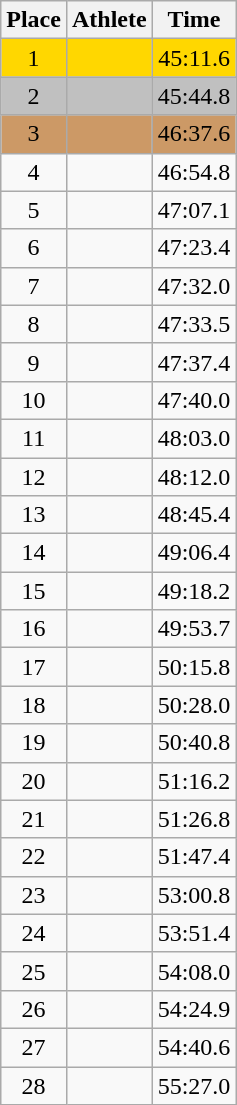<table class=wikitable style="text-align:center">
<tr>
<th>Place</th>
<th>Athlete</th>
<th>Time</th>
</tr>
<tr align=center bgcolor=gold>
<td>1</td>
<td align=left></td>
<td>45:11.6</td>
</tr>
<tr align=center bgcolor=silver>
<td>2</td>
<td align=left></td>
<td>45:44.8</td>
</tr>
<tr align=center bgcolor=cc9966>
<td>3</td>
<td align=left></td>
<td>46:37.6</td>
</tr>
<tr>
<td>4</td>
<td align=left></td>
<td>46:54.8</td>
</tr>
<tr>
<td>5</td>
<td align=left></td>
<td>47:07.1</td>
</tr>
<tr>
<td>6</td>
<td align=left></td>
<td>47:23.4</td>
</tr>
<tr>
<td>7</td>
<td align=left></td>
<td>47:32.0</td>
</tr>
<tr>
<td>8</td>
<td align=left></td>
<td>47:33.5</td>
</tr>
<tr>
<td>9</td>
<td align=left></td>
<td>47:37.4</td>
</tr>
<tr>
<td>10</td>
<td align=left></td>
<td>47:40.0</td>
</tr>
<tr>
<td>11</td>
<td align=left></td>
<td>48:03.0</td>
</tr>
<tr>
<td>12</td>
<td align=left></td>
<td>48:12.0</td>
</tr>
<tr>
<td>13</td>
<td align=left></td>
<td>48:45.4</td>
</tr>
<tr>
<td>14</td>
<td align=left></td>
<td>49:06.4</td>
</tr>
<tr>
<td>15</td>
<td align=left></td>
<td>49:18.2</td>
</tr>
<tr>
<td>16</td>
<td align=left></td>
<td>49:53.7</td>
</tr>
<tr>
<td>17</td>
<td align=left></td>
<td>50:15.8</td>
</tr>
<tr>
<td>18</td>
<td align=left></td>
<td>50:28.0</td>
</tr>
<tr>
<td>19</td>
<td align=left></td>
<td>50:40.8</td>
</tr>
<tr>
<td>20</td>
<td align=left></td>
<td>51:16.2</td>
</tr>
<tr>
<td>21</td>
<td align=left></td>
<td>51:26.8</td>
</tr>
<tr>
<td>22</td>
<td align=left></td>
<td>51:47.4</td>
</tr>
<tr>
<td>23</td>
<td align=left></td>
<td>53:00.8</td>
</tr>
<tr>
<td>24</td>
<td align=left></td>
<td>53:51.4</td>
</tr>
<tr>
<td>25</td>
<td align=left></td>
<td>54:08.0</td>
</tr>
<tr>
<td>26</td>
<td align=left></td>
<td>54:24.9</td>
</tr>
<tr>
<td>27</td>
<td align=left></td>
<td>54:40.6</td>
</tr>
<tr>
<td>28</td>
<td align=left></td>
<td>55:27.0</td>
</tr>
</table>
